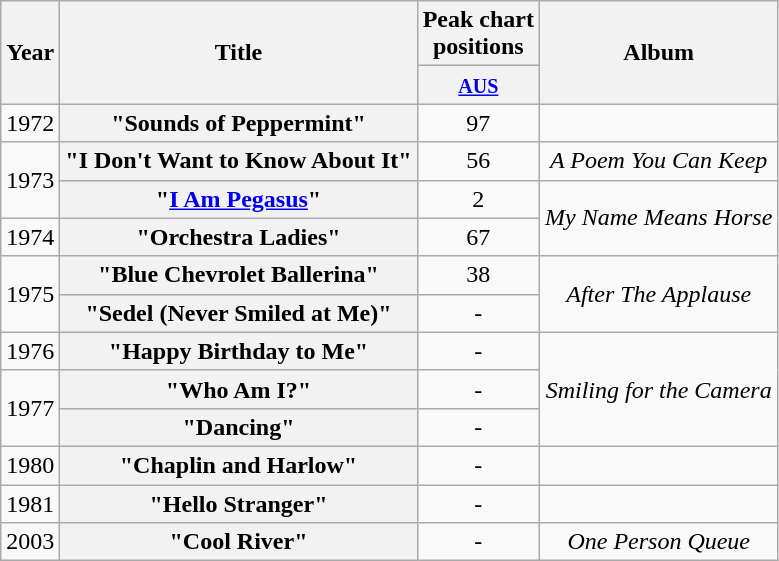<table class="wikitable plainrowheaders" style="text-align:center;" border="1">
<tr>
<th scope="col" rowspan="2">Year</th>
<th scope="col" rowspan="2">Title</th>
<th scope="col" colspan="1">Peak chart<br>positions</th>
<th scope="col" rowspan="2">Album</th>
</tr>
<tr>
<th scope="col" style="text-align:center;"><small><a href='#'>AUS</a></small><br></th>
</tr>
<tr>
<td>1972</td>
<th scope="row">"Sounds of Peppermint"</th>
<td style="text-align:center;">97</td>
<td></td>
</tr>
<tr>
<td rowspan="2">1973</td>
<th scope="row">"I Don't Want to Know About It"</th>
<td style="text-align:center;">56</td>
<td><em>A Poem You Can Keep</em></td>
</tr>
<tr>
<th scope="row">"<a href='#'>I Am Pegasus</a>"</th>
<td style="text-align:center;">2</td>
<td rowspan="2"><em>My Name Means Horse</em></td>
</tr>
<tr>
<td>1974</td>
<th scope="row">"Orchestra Ladies"</th>
<td style="text-align:center;">67</td>
</tr>
<tr>
<td rowspan="2">1975</td>
<th scope="row">"Blue Chevrolet Ballerina"</th>
<td style="text-align:center;">38</td>
<td rowspan="2"><em>After The Applause</em></td>
</tr>
<tr>
<th scope="row">"Sedel (Never Smiled at Me)"</th>
<td style="text-align:center;">-</td>
</tr>
<tr>
<td>1976</td>
<th scope="row">"Happy Birthday to Me"</th>
<td style="text-align:center;">-</td>
<td rowspan="3"><em>Smiling for the Camera</em></td>
</tr>
<tr>
<td rowspan="2">1977</td>
<th scope="row">"Who Am I?"</th>
<td style="text-align:center;">-</td>
</tr>
<tr>
<th scope="row">"Dancing"</th>
<td style="text-align:center;">-</td>
</tr>
<tr>
<td>1980</td>
<th scope="row">"Chaplin and Harlow"</th>
<td style="text-align:center;">-</td>
<td></td>
</tr>
<tr>
<td>1981</td>
<th scope="row">"Hello Stranger"</th>
<td style="text-align:center;">-</td>
<td></td>
</tr>
<tr>
<td>2003</td>
<th scope="row">"Cool River"</th>
<td style="text-align:center;">-</td>
<td><em>One Person Queue</em></td>
</tr>
</table>
